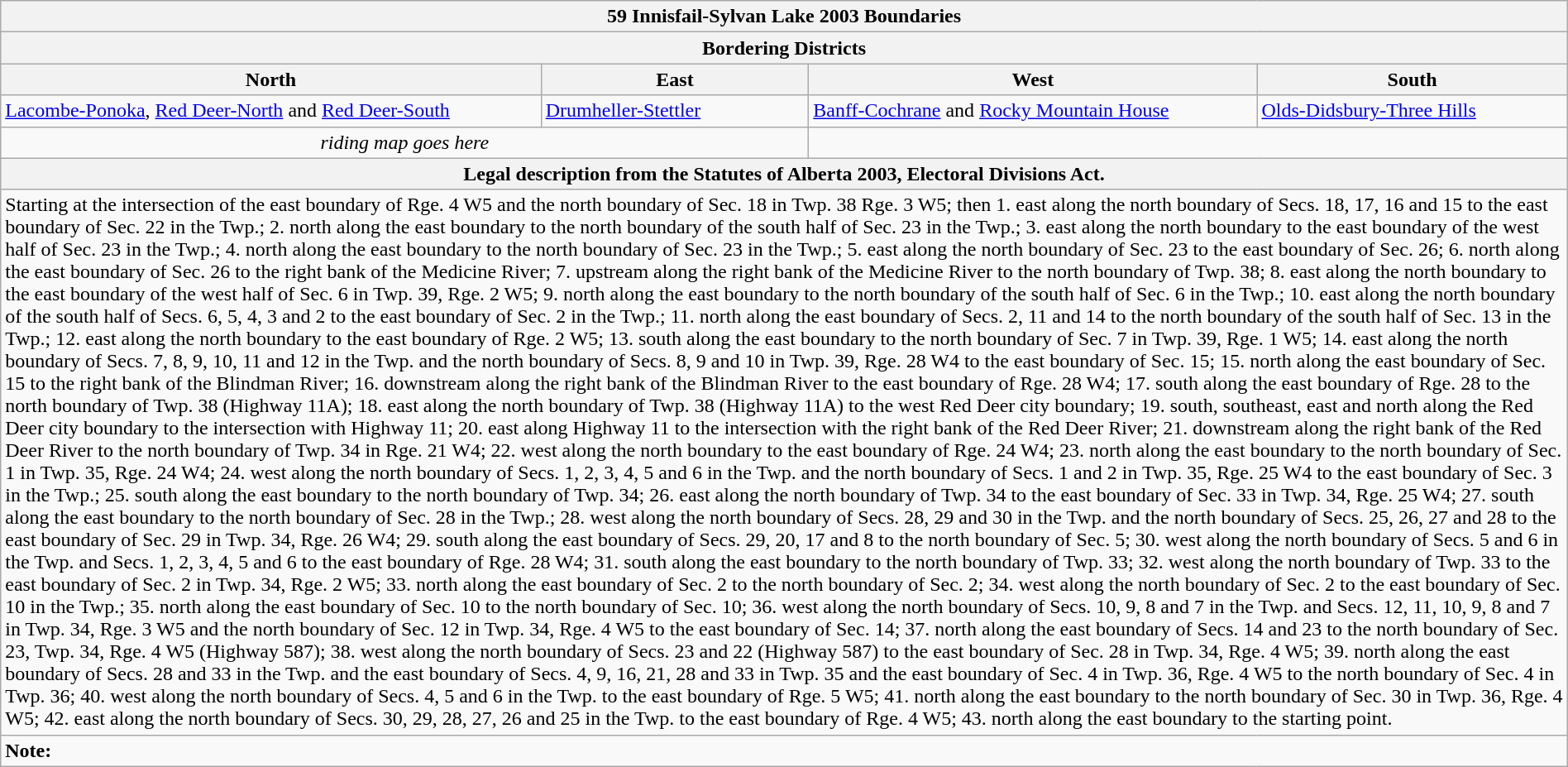<table class="wikitable collapsible collapsed" style="width:100%;">
<tr>
<th colspan=4>59 Innisfail-Sylvan Lake 2003 Boundaries</th>
</tr>
<tr>
<th colspan=4>Bordering Districts</th>
</tr>
<tr>
<th>North</th>
<th>East</th>
<th>West</th>
<th>South</th>
</tr>
<tr>
<td><a href='#'>Lacombe-Ponoka</a>, <a href='#'>Red Deer-North</a> and <a href='#'>Red Deer-South</a></td>
<td><a href='#'>Drumheller-Stettler</a></td>
<td><a href='#'>Banff-Cochrane</a> and <a href='#'>Rocky Mountain House</a></td>
<td><a href='#'>Olds-Didsbury-Three Hills</a></td>
</tr>
<tr>
<td colspan=2 align=center><em>riding map goes here</em></td>
<td colspan=2 align=center></td>
</tr>
<tr>
<th colspan=4>Legal description from the Statutes of Alberta 2003, Electoral Divisions Act.</th>
</tr>
<tr>
<td colspan=4>Starting at the intersection of the east boundary of Rge. 4 W5 and the north boundary of Sec. 18 in Twp. 38 Rge. 3 W5; then 1. east along the north boundary of Secs. 18, 17, 16 and 15 to the east boundary of Sec. 22 in the Twp.; 2. north along the east boundary to the north boundary of the south half of Sec. 23 in the Twp.; 3. east along the north boundary to the east boundary of the west half of Sec. 23 in the Twp.; 4. north along the east boundary to the north boundary of Sec. 23 in the Twp.; 5. east along the north boundary of Sec. 23 to the east boundary of Sec. 26; 6. north along the east boundary of Sec. 26 to the right bank of the Medicine River; 7. upstream along the right bank of the Medicine River to the north boundary of Twp. 38; 8. east along the north boundary to the east boundary of the west half of Sec. 6 in Twp. 39, Rge. 2 W5; 9. north along the east boundary to the north boundary of the south half of Sec. 6 in the Twp.; 10. east along the north boundary of the south half of Secs. 6, 5, 4, 3 and 2 to the east boundary of Sec. 2 in the Twp.; 11. north along the east boundary of Secs. 2, 11 and 14 to the north boundary of the south half of Sec. 13 in the Twp.; 12. east along the north boundary to the east boundary of Rge. 2 W5; 13. south along the east boundary to the north boundary of Sec. 7 in Twp. 39, Rge. 1 W5; 14. east along the north boundary of Secs. 7, 8, 9, 10, 11 and 12 in the Twp. and the north boundary of Secs. 8, 9 and 10 in Twp. 39, Rge. 28 W4 to the east boundary of Sec. 15; 15. north along the east boundary of Sec. 15 to the right bank of the Blindman River; 16. downstream along the right bank of the Blindman River to the east boundary of Rge. 28 W4; 17. south along the east boundary of Rge. 28 to the north boundary of Twp. 38 (Highway 11A); 18. east along the north boundary of Twp. 38 (Highway 11A) to the west Red Deer city boundary; 19. south, southeast, east and north along the Red Deer city boundary to the intersection with Highway 11; 20. east along Highway 11 to the intersection with the right bank of the Red Deer River; 21. downstream along the right bank of the Red Deer River to the north boundary of Twp. 34 in Rge. 21 W4; 22. west along the north boundary to the east boundary of Rge. 24 W4; 23. north along the east boundary to the north boundary of Sec. 1 in Twp. 35, Rge. 24 W4; 24. west along the north boundary of Secs. 1, 2, 3, 4, 5 and 6 in the Twp. and the north boundary of Secs. 1 and 2 in Twp. 35, Rge. 25 W4 to the east boundary of Sec. 3 in the Twp.; 25. south along the east boundary to the north boundary of Twp. 34; 26. east along the north boundary of Twp. 34 to the east boundary of Sec. 33 in Twp. 34, Rge. 25 W4; 27. south along the east boundary to the north boundary of Sec. 28 in the Twp.; 28. west along the north boundary of Secs. 28, 29 and 30 in the Twp. and the north boundary of Secs. 25, 26, 27 and 28 to the east boundary of Sec. 29 in Twp. 34, Rge. 26 W4; 29. south along the east boundary of Secs. 29, 20, 17 and 8 to the north boundary of Sec. 5; 30. west along the north boundary of Secs. 5 and 6 in the Twp. and Secs. 1, 2, 3, 4, 5 and 6 to the east boundary of Rge. 28 W4; 31. south along the east boundary to the north boundary of Twp. 33; 32. west along the north boundary of Twp. 33 to the east boundary of Sec. 2 in Twp. 34, Rge. 2 W5; 33. north along the east boundary of Sec. 2 to the north boundary of Sec. 2; 34. west along the north boundary of Sec. 2 to the east boundary of Sec. 10 in the Twp.; 35. north along the east boundary of Sec. 10 to the north boundary of Sec. 10; 36. west along the north boundary of Secs. 10, 9, 8 and 7 in the Twp. and Secs. 12, 11, 10, 9, 8 and 7 in Twp. 34, Rge. 3 W5 and the north boundary of Sec. 12 in Twp. 34, Rge. 4 W5 to the east boundary of Sec. 14; 37. north along the east boundary of Secs. 14 and 23 to the north boundary of Sec. 23, Twp. 34, Rge. 4 W5 (Highway 587); 38. west along the north boundary of Secs. 23 and 22 (Highway 587) to the east boundary of Sec. 28 in Twp. 34, Rge. 4 W5; 39. north along the east boundary of Secs. 28 and 33 in the Twp. and the east boundary of Secs. 4, 9, 16, 21, 28 and 33 in Twp. 35 and the east boundary of Sec. 4 in Twp. 36, Rge. 4 W5 to the north boundary of Sec. 4 in Twp. 36; 40. west along the north boundary of Secs. 4, 5 and 6 in the Twp. to the east boundary of Rge. 5 W5; 41. north along the east boundary to the north boundary of Sec. 30 in Twp. 36, Rge. 4 W5; 42. east along the north boundary of Secs. 30, 29, 28, 27, 26 and 25 in the Twp. to the east boundary of Rge. 4 W5; 43. north along the east boundary to the starting point.</td>
</tr>
<tr>
<td colspan=4><strong>Note:</strong></td>
</tr>
</table>
